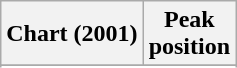<table class="wikitable sortable plainrowheaders" style="text-align:center">
<tr>
<th>Chart (2001)</th>
<th>Peak<br>position</th>
</tr>
<tr>
</tr>
<tr>
</tr>
<tr>
</tr>
<tr>
</tr>
<tr>
</tr>
</table>
